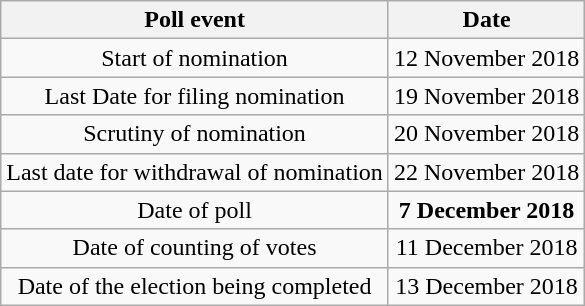<table class="wikitable" style="text-align:center">
<tr>
<th>Poll event</th>
<th>Date</th>
</tr>
<tr>
<td>Start of nomination</td>
<td>12 November 2018</td>
</tr>
<tr>
<td>Last Date for filing nomination</td>
<td>19 November 2018</td>
</tr>
<tr>
<td>Scrutiny of nomination</td>
<td>20 November 2018</td>
</tr>
<tr>
<td>Last date for withdrawal of nomination</td>
<td>22 November 2018</td>
</tr>
<tr>
<td>Date of poll</td>
<td><strong>7 December 2018<strong><em></td>
</tr>
<tr>
<td>Date of counting of votes</td>
<td></strong>11 December 2018<strong></td>
</tr>
<tr>
<td>Date of the election being completed</td>
<td>13 December 2018</td>
</tr>
</table>
